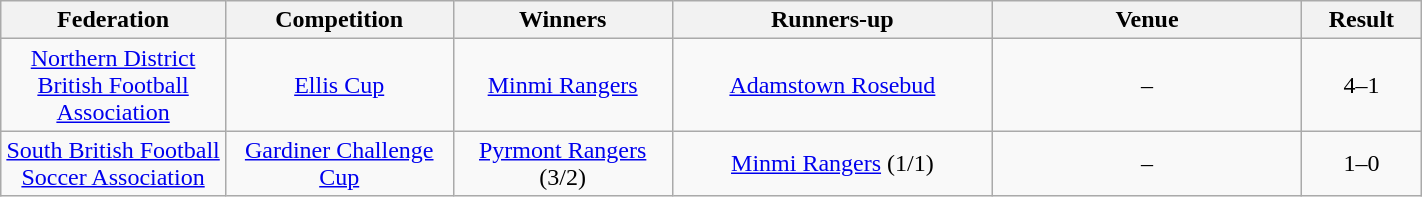<table class="wikitable" width="75%">
<tr>
<th style="width:10em">Federation</th>
<th style="width:10em">Competition</th>
<th style="width:10em">Winners</th>
<th style="width:15em">Runners-up</th>
<th style="width:15em">Venue</th>
<th style="width:05em">Result</th>
</tr>
<tr>
<td align="center"><a href='#'>Northern District British Football Association</a></td>
<td align="center"><a href='#'>Ellis Cup</a></td>
<td align="center"><a href='#'>Minmi Rangers</a></td>
<td align="center"><a href='#'>Adamstown Rosebud</a></td>
<td align="center">–</td>
<td align="center">4–1</td>
</tr>
<tr>
<td align="center"><a href='#'>South British Football Soccer Association</a></td>
<td align="center"><a href='#'>Gardiner Challenge Cup</a></td>
<td align="center"><a href='#'>Pyrmont Rangers</a> (3/2)</td>
<td align="center"><a href='#'>Minmi Rangers</a> (1/1)</td>
<td align="center">–</td>
<td align="center">1–0</td>
</tr>
</table>
